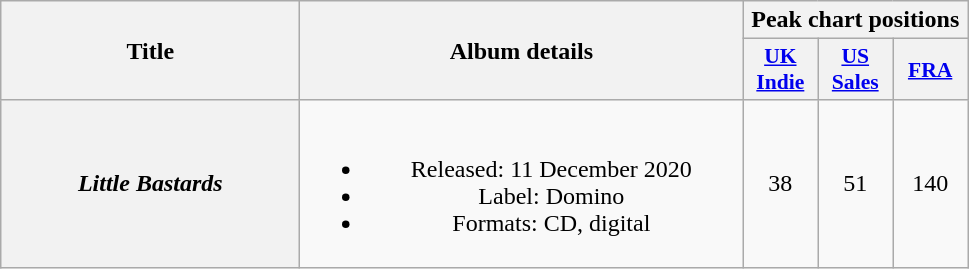<table class="wikitable plainrowheaders" style="text-align:center;" border="1">
<tr>
<th scope="col" rowspan="2" style="width:12em;">Title</th>
<th scope="col" rowspan="2" style="width:18em;">Album details</th>
<th scope="col" colspan="3">Peak chart positions</th>
</tr>
<tr>
<th scope="col" style="width:3em;font-size:90%;"><a href='#'>UK<br>Indie</a><br></th>
<th scope="col" style="width:3em;font-size:90%;"><a href='#'>US<br>Sales</a><br></th>
<th scope="col" style="width:3em;font-size:90%;"><a href='#'>FRA</a><br></th>
</tr>
<tr>
<th scope="row"><em>Little Bastards</em></th>
<td><br><ul><li>Released: 11 December 2020</li><li>Label: Domino</li><li>Formats: CD, digital</li></ul></td>
<td>38</td>
<td>51</td>
<td>140</td>
</tr>
</table>
